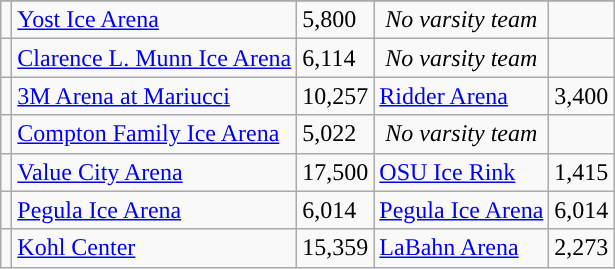<table class="wikitable sortable">
<tr>
</tr>
<tr>
<td><a href='#'></a></td>
<td><a href='#'>Yost Ice Arena</a></td>
<td>5,800</td>
<td style="text-align: center;" data-sort-value=""><em>No varsity team</em></td>
<td></td>
</tr>
<tr>
<td><a href='#'></a></td>
<td><a href='#'>Clarence L. Munn Ice Arena</a></td>
<td>6,114</td>
<td style="text-align: center;" data-sort-value=""><em>No varsity team</em></td>
<td></td>
</tr>
<tr>
<td><a href='#'></a></td>
<td><a href='#'>3M Arena at Mariucci</a></td>
<td>10,257</td>
<td><a href='#'>Ridder Arena</a></td>
<td>3,400</td>
</tr>
<tr>
<td><a href='#'></a></td>
<td><a href='#'>Compton Family Ice Arena</a></td>
<td>5,022</td>
<td style="text-align: center;" data-sort-value=""><em>No varsity team</em></td>
<td></td>
</tr>
<tr>
<td><a href='#'></a></td>
<td><a href='#'>Value City Arena</a></td>
<td>17,500</td>
<td><a href='#'>OSU Ice Rink</a></td>
<td>1,415</td>
</tr>
<tr>
<td><a href='#'></a></td>
<td><a href='#'>Pegula Ice Arena</a></td>
<td>6,014</td>
<td><a href='#'>Pegula Ice Arena</a></td>
<td>6,014</td>
</tr>
<tr>
<td><a href='#'></a></td>
<td><a href='#'>Kohl Center</a></td>
<td>15,359</td>
<td><a href='#'>LaBahn Arena</a></td>
<td>2,273</td>
</tr>
</table>
